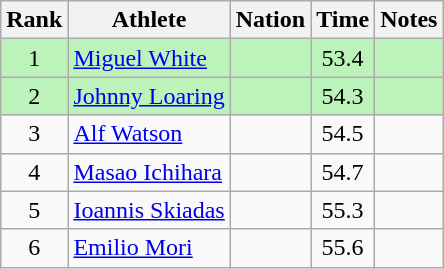<table class="wikitable sortable" style="text-align:center">
<tr>
<th>Rank</th>
<th>Athlete</th>
<th>Nation</th>
<th>Time</th>
<th>Notes</th>
</tr>
<tr bgcolor=bbf3bb>
<td>1</td>
<td align=left><a href='#'>Miguel White</a></td>
<td align=left></td>
<td>53.4</td>
<td></td>
</tr>
<tr bgcolor=bbf3bb>
<td>2</td>
<td align=left><a href='#'>Johnny Loaring</a></td>
<td align=left></td>
<td>54.3</td>
<td></td>
</tr>
<tr>
<td>3</td>
<td align=left><a href='#'>Alf Watson</a></td>
<td align=left></td>
<td>54.5</td>
<td></td>
</tr>
<tr>
<td>4</td>
<td align=left><a href='#'>Masao Ichihara</a></td>
<td align=left></td>
<td>54.7</td>
<td></td>
</tr>
<tr>
<td>5</td>
<td align=left><a href='#'>Ioannis Skiadas</a></td>
<td align=left></td>
<td>55.3</td>
<td></td>
</tr>
<tr>
<td>6</td>
<td align=left><a href='#'>Emilio Mori</a></td>
<td align=left></td>
<td>55.6</td>
<td></td>
</tr>
</table>
